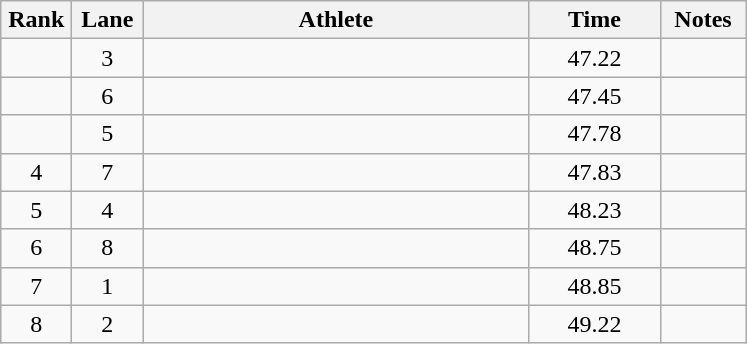<table class="wikitable sortable" style="text-align:center">
<tr>
<th width=40>Rank</th>
<th width=40>Lane</th>
<th width=250>Athlete</th>
<th width=80>Time</th>
<th width=50>Notes</th>
</tr>
<tr>
<td></td>
<td>3</td>
<td align=left></td>
<td>47.22</td>
<td></td>
</tr>
<tr>
<td></td>
<td>6</td>
<td align=left></td>
<td>47.45</td>
<td></td>
</tr>
<tr>
<td></td>
<td>5</td>
<td align=left></td>
<td>47.78</td>
<td></td>
</tr>
<tr>
<td>4</td>
<td>7</td>
<td align=left></td>
<td>47.83</td>
<td></td>
</tr>
<tr>
<td>5</td>
<td>4</td>
<td align=left></td>
<td>48.23</td>
<td></td>
</tr>
<tr>
<td>6</td>
<td>8</td>
<td align=left></td>
<td>48.75</td>
<td></td>
</tr>
<tr>
<td>7</td>
<td>1</td>
<td align=left></td>
<td>48.85</td>
<td></td>
</tr>
<tr>
<td>8</td>
<td>2</td>
<td align=left></td>
<td>49.22</td>
<td></td>
</tr>
</table>
